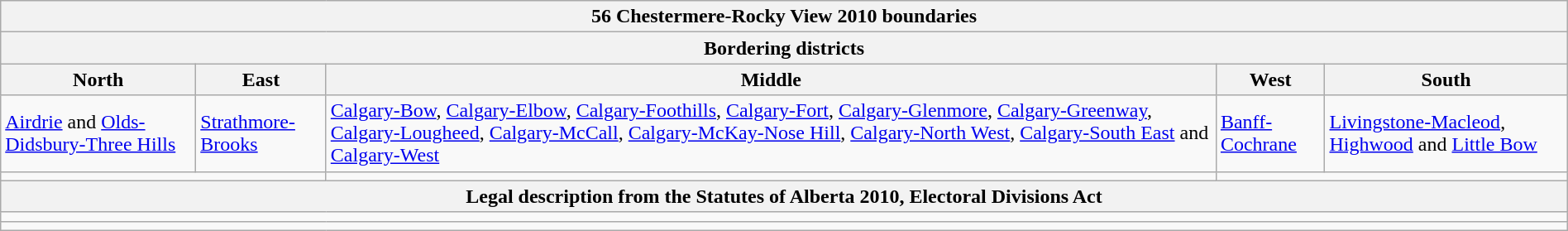<table class="wikitable collapsible collapsed" style="width:100%;">
<tr>
<th colspan=5>56 Chestermere-Rocky View 2010 boundaries</th>
</tr>
<tr>
<th colspan=5>Bordering districts</th>
</tr>
<tr>
<th>North</th>
<th>East</th>
<th>Middle</th>
<th>West</th>
<th>South</th>
</tr>
<tr>
<td><a href='#'>Airdrie</a> and <a href='#'>Olds-Didsbury-Three Hills</a></td>
<td><a href='#'>Strathmore-Brooks</a></td>
<td><a href='#'>Calgary-Bow</a>, <a href='#'>Calgary-Elbow</a>, <a href='#'>Calgary-Foothills</a>, <a href='#'>Calgary-Fort</a>, <a href='#'>Calgary-Glenmore</a>, <a href='#'>Calgary-Greenway</a>, <a href='#'>Calgary-Lougheed</a>, <a href='#'>Calgary-McCall</a>, <a href='#'>Calgary-McKay-Nose Hill</a>, <a href='#'>Calgary-North West</a>, <a href='#'>Calgary-South East</a> and <a href='#'>Calgary-West</a></td>
<td><a href='#'>Banff-Cochrane</a></td>
<td><a href='#'>Livingstone-Macleod</a>, <a href='#'>Highwood</a> and <a href='#'>Little Bow</a></td>
</tr>
<tr>
<td colspan=2 align=center></td>
<td align=center></td>
<td colspan=2 align=center></td>
</tr>
<tr>
<th colspan=5>Legal description from the Statutes of Alberta 2010, Electoral Divisions Act</th>
</tr>
<tr>
<td colspan=5></td>
</tr>
<tr>
<td colspan=5></td>
</tr>
</table>
